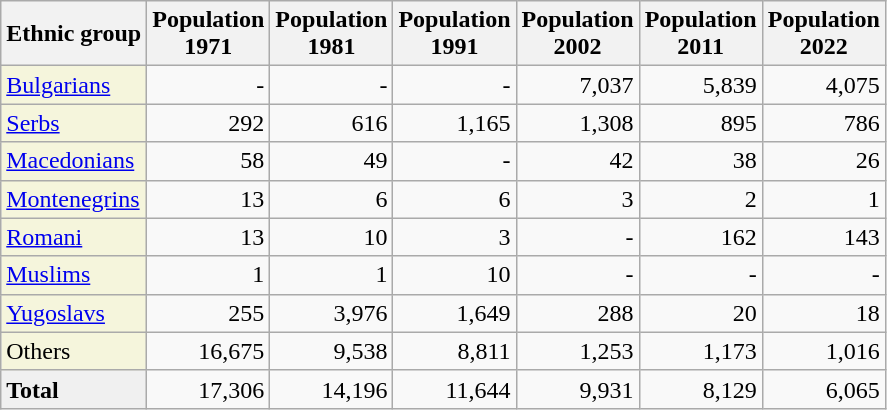<table class="wikitable mw-collapsible">
<tr>
<th>Ethnic group</th>
<th>Population<br>1971</th>
<th>Population<br>1981</th>
<th>Population<br>1991</th>
<th>Population<br>2002</th>
<th>Population<br>2011</th>
<th>Population<br>2022</th>
</tr>
<tr>
<td style="background:#F5F5DC;"><a href='#'>Bulgarians</a></td>
<td align="right">-</td>
<td align="right">-</td>
<td align="right">-</td>
<td align="right">7,037</td>
<td align="right">5,839</td>
<td align="right">4,075</td>
</tr>
<tr>
<td style="background:#F5F5DC;"><a href='#'>Serbs</a></td>
<td align="right">292</td>
<td align="right">616</td>
<td align="right">1,165</td>
<td align="right">1,308</td>
<td align="right">895</td>
<td align="right">786</td>
</tr>
<tr>
<td style="background:#F5F5DC;"><a href='#'>Macedonians</a></td>
<td align="right">58</td>
<td align="right">49</td>
<td align="right">-</td>
<td align="right">42</td>
<td align="right">38</td>
<td align="right">26</td>
</tr>
<tr>
<td style="background:#F5F5DC;"><a href='#'>Montenegrins</a></td>
<td align="right">13</td>
<td align="right">6</td>
<td align="right">6</td>
<td align="right">3</td>
<td align="right">2</td>
<td align="right">1</td>
</tr>
<tr>
<td style="background:#F5F5DC;"><a href='#'>Romani</a></td>
<td align="right">13</td>
<td align="right">10</td>
<td align="right">3</td>
<td align="right">-</td>
<td align="right">162</td>
<td align="right">143</td>
</tr>
<tr>
<td style="background:#F5F5DC;"><a href='#'>Muslims</a></td>
<td align="right">1</td>
<td align="right">1</td>
<td align="right">10</td>
<td align="right">-</td>
<td align="right">-</td>
<td align="right">-</td>
</tr>
<tr>
<td style="background:#F5F5DC;"><a href='#'>Yugoslavs</a></td>
<td align="right">255</td>
<td align="right">3,976</td>
<td align="right">1,649</td>
<td align="right">288</td>
<td align="right">20</td>
<td align="right">18</td>
</tr>
<tr>
<td style="background:#F5F5DC;">Others</td>
<td align="right">16,675</td>
<td align="right">9,538</td>
<td align="right">8,811</td>
<td align="right">1,253</td>
<td align="right">1,173</td>
<td align="right">1,016</td>
</tr>
<tr>
<td style="background:#F0F0F0;"><strong>Total</strong></td>
<td align="right">17,306</td>
<td align="right">14,196</td>
<td align="right">11,644</td>
<td align="right">9,931</td>
<td align="right">8,129</td>
<td align="right">6,065</td>
</tr>
</table>
